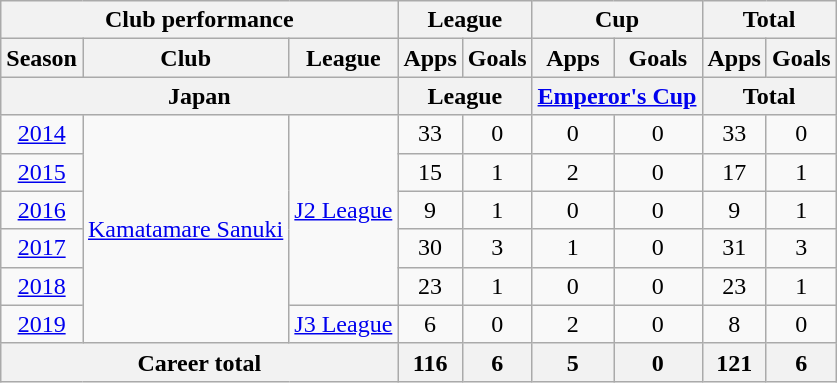<table class="wikitable" style="text-align:center">
<tr>
<th colspan=3>Club performance</th>
<th colspan=2>League</th>
<th colspan=2>Cup</th>
<th colspan=2>Total</th>
</tr>
<tr>
<th>Season</th>
<th>Club</th>
<th>League</th>
<th>Apps</th>
<th>Goals</th>
<th>Apps</th>
<th>Goals</th>
<th>Apps</th>
<th>Goals</th>
</tr>
<tr>
<th colspan=3>Japan</th>
<th colspan=2>League</th>
<th colspan=2><a href='#'>Emperor's Cup</a></th>
<th colspan=2>Total</th>
</tr>
<tr>
<td><a href='#'>2014</a></td>
<td rowspan="6"><a href='#'>Kamatamare Sanuki</a></td>
<td rowspan="5"><a href='#'>J2 League</a></td>
<td>33</td>
<td>0</td>
<td>0</td>
<td>0</td>
<td>33</td>
<td>0</td>
</tr>
<tr>
<td><a href='#'>2015</a></td>
<td>15</td>
<td>1</td>
<td>2</td>
<td>0</td>
<td>17</td>
<td>1</td>
</tr>
<tr>
<td><a href='#'>2016</a></td>
<td>9</td>
<td>1</td>
<td>0</td>
<td>0</td>
<td>9</td>
<td>1</td>
</tr>
<tr>
<td><a href='#'>2017</a></td>
<td>30</td>
<td>3</td>
<td>1</td>
<td>0</td>
<td>31</td>
<td>3</td>
</tr>
<tr>
<td><a href='#'>2018</a></td>
<td>23</td>
<td>1</td>
<td>0</td>
<td>0</td>
<td>23</td>
<td>1</td>
</tr>
<tr>
<td><a href='#'>2019</a></td>
<td><a href='#'>J3 League</a></td>
<td>6</td>
<td>0</td>
<td>2</td>
<td>0</td>
<td>8</td>
<td>0</td>
</tr>
<tr>
<th colspan=3>Career total</th>
<th>116</th>
<th>6</th>
<th>5</th>
<th>0</th>
<th>121</th>
<th>6</th>
</tr>
</table>
